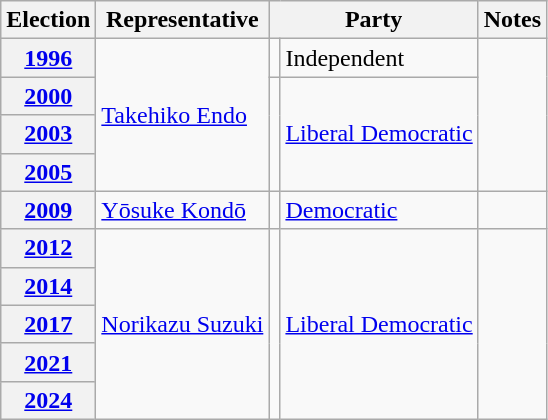<table class=wikitable>
<tr valign=bottom>
<th>Election</th>
<th>Representative</th>
<th colspan="2">Party</th>
<th>Notes</th>
</tr>
<tr>
<th><a href='#'>1996</a></th>
<td rowspan="4"><a href='#'>Takehiko Endo</a></td>
<td bgcolor = ></td>
<td>Independent</td>
<td rowspan="4"></td>
</tr>
<tr>
<th><a href='#'>2000</a></th>
<td rowspan="3" bgcolor=></td>
<td rowspan="3"><a href='#'> Liberal Democratic</a></td>
</tr>
<tr>
<th><a href='#'>2003</a></th>
</tr>
<tr>
<th><a href='#'>2005</a></th>
</tr>
<tr>
<th><a href='#'>2009</a></th>
<td><a href='#'>Yōsuke Kondō</a></td>
<td bgcolor=></td>
<td><a href='#'>Democratic</a></td>
<td></td>
</tr>
<tr>
<th><a href='#'>2012</a></th>
<td rowspan="5"><a href='#'>Norikazu Suzuki</a></td>
<td rowspan="5" bgcolor=></td>
<td rowspan="5"><a href='#'> Liberal Democratic</a></td>
<td rowspan="5"></td>
</tr>
<tr>
<th><a href='#'>2014</a></th>
</tr>
<tr>
<th><a href='#'>2017</a></th>
</tr>
<tr>
<th><a href='#'>2021</a></th>
</tr>
<tr>
<th><a href='#'>2024</a></th>
</tr>
</table>
